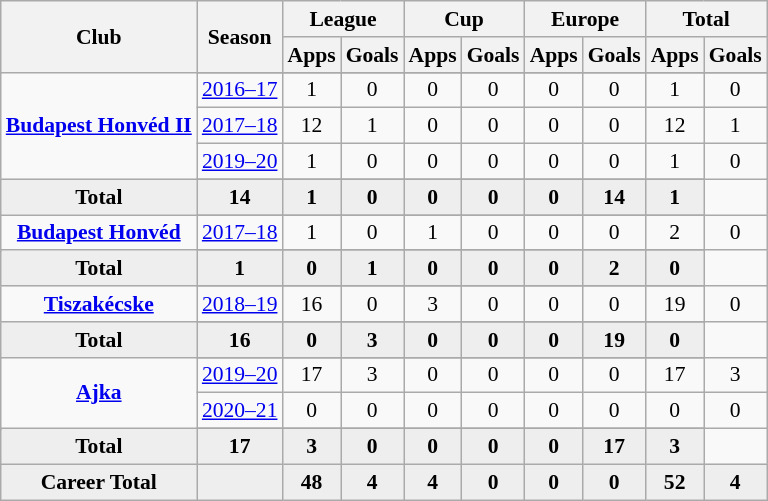<table class="wikitable" style="font-size:90%; text-align: center;">
<tr>
<th rowspan="2">Club</th>
<th rowspan="2">Season</th>
<th colspan="2">League</th>
<th colspan="2">Cup</th>
<th colspan="2">Europe</th>
<th colspan="2">Total</th>
</tr>
<tr>
<th>Apps</th>
<th>Goals</th>
<th>Apps</th>
<th>Goals</th>
<th>Apps</th>
<th>Goals</th>
<th>Apps</th>
<th>Goals</th>
</tr>
<tr ||-||-||-|->
<td rowspan="5" valign="center"><strong><a href='#'>Budapest Honvéd II</a></strong></td>
</tr>
<tr>
<td><a href='#'>2016–17</a></td>
<td>1</td>
<td>0</td>
<td>0</td>
<td>0</td>
<td>0</td>
<td>0</td>
<td>1</td>
<td>0</td>
</tr>
<tr>
<td><a href='#'>2017–18</a></td>
<td>12</td>
<td>1</td>
<td>0</td>
<td>0</td>
<td>0</td>
<td>0</td>
<td>12</td>
<td>1</td>
</tr>
<tr>
<td><a href='#'>2019–20</a></td>
<td>1</td>
<td>0</td>
<td>0</td>
<td>0</td>
<td>0</td>
<td>0</td>
<td>1</td>
<td>0</td>
</tr>
<tr>
</tr>
<tr style="font-weight:bold; background-color:#eeeeee;">
<td>Total</td>
<td>14</td>
<td>1</td>
<td>0</td>
<td>0</td>
<td>0</td>
<td>0</td>
<td>14</td>
<td>1</td>
</tr>
<tr>
<td rowspan="3" valign="center"><strong><a href='#'>Budapest Honvéd</a></strong></td>
</tr>
<tr>
<td><a href='#'>2017–18</a></td>
<td>1</td>
<td>0</td>
<td>1</td>
<td>0</td>
<td>0</td>
<td>0</td>
<td>2</td>
<td>0</td>
</tr>
<tr>
</tr>
<tr style="font-weight:bold; background-color:#eeeeee;">
<td>Total</td>
<td>1</td>
<td>0</td>
<td>1</td>
<td>0</td>
<td>0</td>
<td>0</td>
<td>2</td>
<td>0</td>
</tr>
<tr>
<td rowspan="3" valign="center"><strong><a href='#'>Tiszakécske</a></strong></td>
</tr>
<tr>
<td><a href='#'>2018–19</a></td>
<td>16</td>
<td>0</td>
<td>3</td>
<td>0</td>
<td>0</td>
<td>0</td>
<td>19</td>
<td>0</td>
</tr>
<tr>
</tr>
<tr style="font-weight:bold; background-color:#eeeeee;">
<td>Total</td>
<td>16</td>
<td>0</td>
<td>3</td>
<td>0</td>
<td>0</td>
<td>0</td>
<td>19</td>
<td>0</td>
</tr>
<tr>
<td rowspan="4" valign="center"><strong><a href='#'>Ajka</a></strong></td>
</tr>
<tr>
<td><a href='#'>2019–20</a></td>
<td>17</td>
<td>3</td>
<td>0</td>
<td>0</td>
<td>0</td>
<td>0</td>
<td>17</td>
<td>3</td>
</tr>
<tr>
<td><a href='#'>2020–21</a></td>
<td>0</td>
<td>0</td>
<td>0</td>
<td>0</td>
<td>0</td>
<td>0</td>
<td>0</td>
<td>0</td>
</tr>
<tr>
</tr>
<tr style="font-weight:bold; background-color:#eeeeee;">
<td>Total</td>
<td>17</td>
<td>3</td>
<td>0</td>
<td>0</td>
<td>0</td>
<td>0</td>
<td>17</td>
<td>3</td>
</tr>
<tr style="font-weight:bold; background-color:#eeeeee;">
<td rowspan="1" valign="top"><strong>Career Total</strong></td>
<td></td>
<td><strong>48</strong></td>
<td><strong>4</strong></td>
<td><strong>4</strong></td>
<td><strong>0</strong></td>
<td><strong>0</strong></td>
<td><strong>0</strong></td>
<td><strong>52</strong></td>
<td><strong>4</strong></td>
</tr>
</table>
